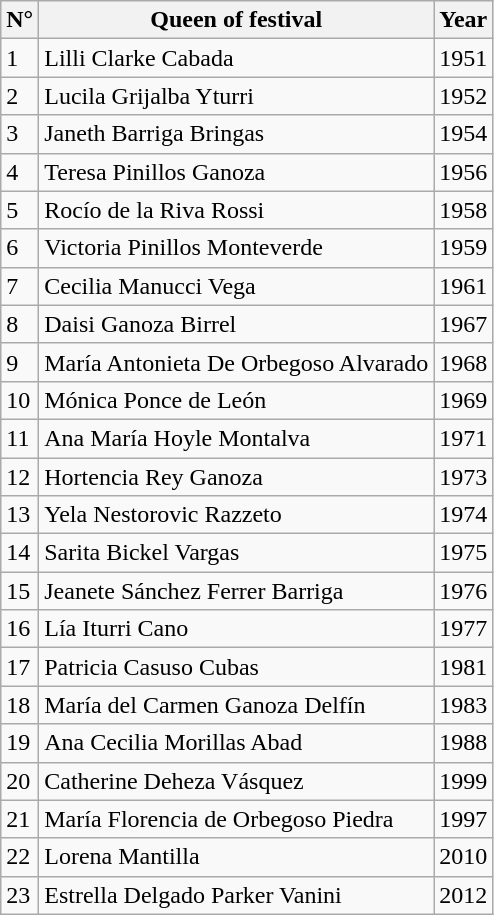<table class="wikitable">
<tr>
<th>N°</th>
<th>Queen of festival</th>
<th>Year</th>
</tr>
<tr>
<td>1</td>
<td>Lilli Clarke Cabada</td>
<td>1951</td>
</tr>
<tr>
<td>2</td>
<td>Lucila Grijalba Yturri</td>
<td>1952</td>
</tr>
<tr>
<td>3</td>
<td>Janeth Barriga Bringas</td>
<td>1954</td>
</tr>
<tr>
<td>4</td>
<td>Teresa Pinillos Ganoza</td>
<td>1956</td>
</tr>
<tr>
<td>5</td>
<td>Rocío de la Riva Rossi</td>
<td>1958</td>
</tr>
<tr>
<td>6</td>
<td>Victoria Pinillos Monteverde</td>
<td>1959</td>
</tr>
<tr>
<td>7</td>
<td>Cecilia Manucci Vega</td>
<td>1961</td>
</tr>
<tr>
<td>8</td>
<td>Daisi Ganoza Birrel</td>
<td>1967</td>
</tr>
<tr>
<td>9</td>
<td>María Antonieta De Orbegoso Alvarado</td>
<td>1968</td>
</tr>
<tr>
<td>10</td>
<td>Mónica Ponce de León</td>
<td>1969</td>
</tr>
<tr>
<td>11</td>
<td>Ana María Hoyle Montalva</td>
<td>1971</td>
</tr>
<tr>
<td>12</td>
<td>Hortencia Rey Ganoza</td>
<td>1973</td>
</tr>
<tr>
<td>13</td>
<td>Yela Nestorovic Razzeto</td>
<td>1974</td>
</tr>
<tr>
<td>14</td>
<td>Sarita Bickel Vargas</td>
<td>1975</td>
</tr>
<tr>
<td>15</td>
<td>Jeanete Sánchez Ferrer Barriga</td>
<td>1976</td>
</tr>
<tr>
<td>16</td>
<td>Lía Iturri Cano</td>
<td>1977</td>
</tr>
<tr>
<td>17</td>
<td>Patricia Casuso Cubas</td>
<td>1981</td>
</tr>
<tr>
<td>18</td>
<td>María del Carmen Ganoza Delfín</td>
<td>1983</td>
</tr>
<tr>
<td>19</td>
<td>Ana Cecilia Morillas Abad</td>
<td>1988</td>
</tr>
<tr>
<td>20</td>
<td>Catherine Deheza Vásquez</td>
<td>1999</td>
</tr>
<tr>
<td>21</td>
<td>María Florencia de Orbegoso Piedra</td>
<td>1997</td>
</tr>
<tr>
<td>22</td>
<td>Lorena Mantilla</td>
<td>2010</td>
</tr>
<tr>
<td>23</td>
<td>Estrella Delgado Parker Vanini</td>
<td>2012</td>
</tr>
</table>
